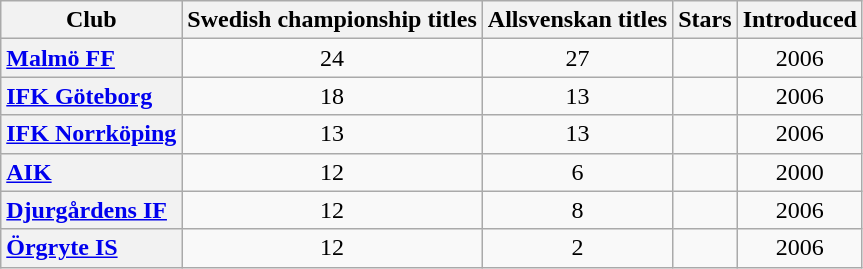<table class="wikitable plainrowheaders sortable" style="text-align:center">
<tr>
<th scope="col">Club</th>
<th scope="col">Swedish championship titles</th>
<th scope="col">Allsvenskan titles</th>
<th scope=col class=unsortable>Stars</th>
<th scope="col">Introduced</th>
</tr>
<tr>
<th scope="row" style="text-align:left;"><a href='#'>Malmö FF</a></th>
<td>24</td>
<td>27</td>
<td> </td>
<td style="text-align:center;">2006</td>
</tr>
<tr>
<th scope="row" style="text-align:left;"><a href='#'>IFK Göteborg</a></th>
<td>18</td>
<td>13</td>
<td></td>
<td>2006</td>
</tr>
<tr>
<th scope="row" style="text-align:left;"><a href='#'>IFK Norrköping</a></th>
<td>13</td>
<td>13</td>
<td></td>
<td style="text-align:center;">2006</td>
</tr>
<tr>
<th scope="row" style="text-align:left;"><a href='#'>AIK</a></th>
<td>12</td>
<td>6</td>
<td></td>
<td style="text-align:center;">2000</td>
</tr>
<tr>
<th scope="row" style="text-align:left;"><a href='#'>Djurgårdens IF</a></th>
<td>12</td>
<td>8</td>
<td></td>
<td style="text-align:center;">2006</td>
</tr>
<tr>
<th scope="row" style="text-align:left;"><a href='#'>Örgryte IS</a></th>
<td>12</td>
<td>2</td>
<td></td>
<td style="text-align:center;">2006</td>
</tr>
</table>
